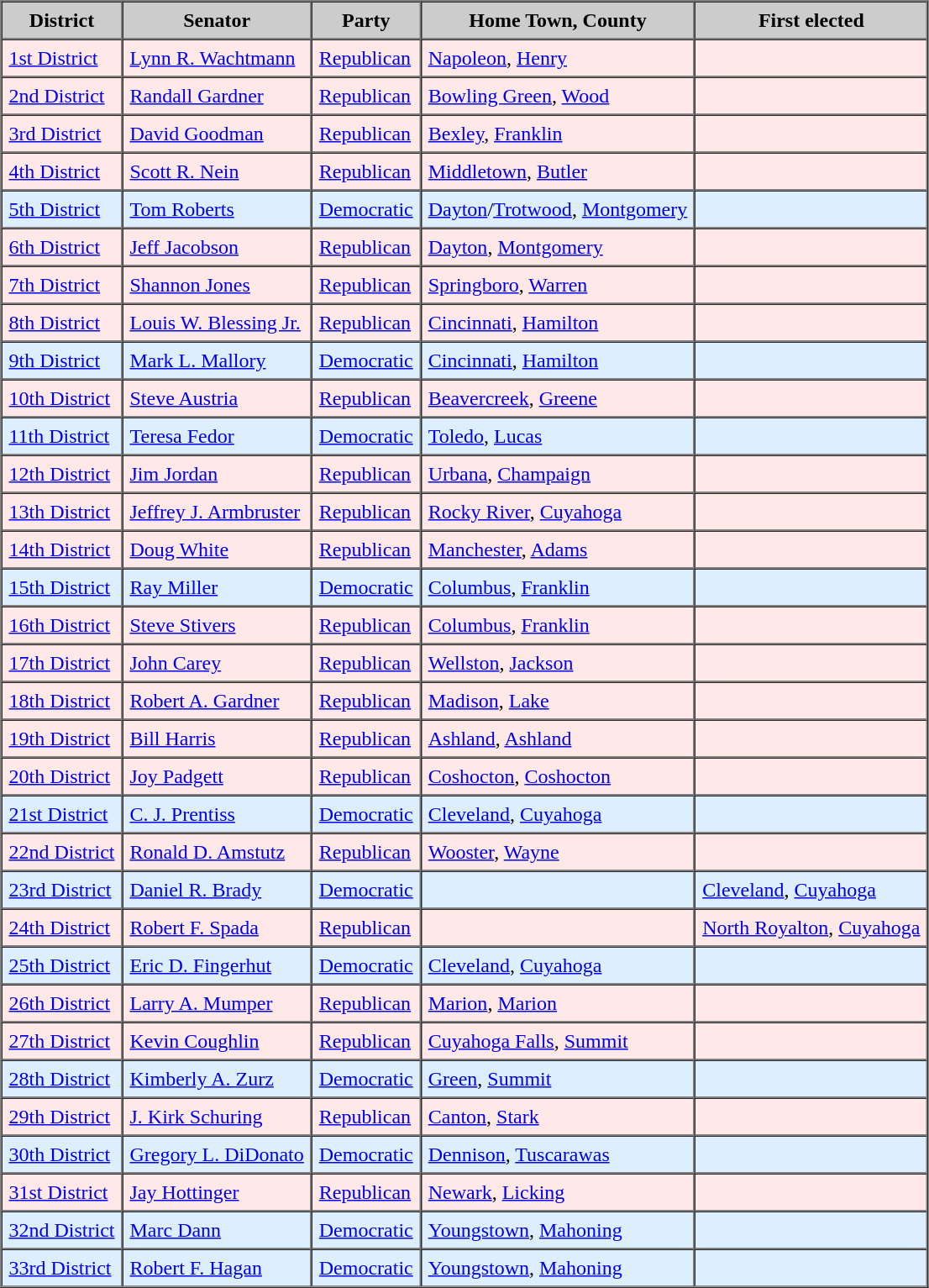<table border="1" cellspacing="0" cellpadding="5">
<tr style="background-color:#cccccc;">
<th><strong>District</strong></th>
<th><strong>Senator</strong></th>
<th><strong>Party</strong></th>
<th><strong>Home Town, County</strong></th>
<th><strong>First elected</strong></th>
</tr>
<tr style="background-color:#FFE8E8;">
<td><a href='#'>1st District</a></td>
<td><a href='#'>Lynn R. Wachtmann</a></td>
<td><a href='#'>Republican</a></td>
<td><a href='#'>Napoleon</a>, <a href='#'>Henry</a></td>
<td> </td>
</tr>
<tr style="background-color:#FFE8E8;">
<td><a href='#'>2nd District</a></td>
<td><a href='#'>Randall Gardner</a></td>
<td><a href='#'>Republican</a></td>
<td><a href='#'>Bowling Green</a>, <a href='#'>Wood</a></td>
<td> </td>
</tr>
<tr style="background-color:#FFE8E8;">
<td><a href='#'>3rd District</a></td>
<td><a href='#'>David Goodman</a></td>
<td><a href='#'>Republican</a></td>
<td><a href='#'>Bexley</a>, <a href='#'>Franklin</a></td>
<td> </td>
</tr>
<tr style="background-color:#FFE8E8;">
<td><a href='#'>4th District</a></td>
<td><a href='#'>Scott R. Nein</a></td>
<td><a href='#'>Republican</a></td>
<td><a href='#'>Middletown</a>, <a href='#'>Butler</a></td>
<td> </td>
</tr>
<tr style="background-color:#DDEEFF;">
<td><a href='#'>5th District</a></td>
<td><a href='#'>Tom Roberts</a></td>
<td><a href='#'>Democratic</a></td>
<td><a href='#'>Dayton</a>/<a href='#'>Trotwood</a>, <a href='#'>Montgomery</a></td>
<td> </td>
</tr>
<tr style="background-color:#FFE8E8;">
<td><a href='#'>6th District</a></td>
<td><a href='#'>Jeff Jacobson</a></td>
<td><a href='#'>Republican</a></td>
<td><a href='#'>Dayton</a>, <a href='#'>Montgomery</a></td>
<td> </td>
</tr>
<tr style="background-color:#FFE8E8;">
<td><a href='#'>7th District</a></td>
<td><a href='#'>Shannon Jones</a></td>
<td><a href='#'>Republican</a></td>
<td><a href='#'>Springboro</a>, <a href='#'>Warren</a></td>
<td> </td>
</tr>
<tr style="background-color:#FFE8E8;">
<td><a href='#'>8th District</a></td>
<td><a href='#'>Louis W. Blessing Jr.</a></td>
<td><a href='#'>Republican</a></td>
<td><a href='#'>Cincinnati</a>, <a href='#'>Hamilton</a></td>
<td> </td>
</tr>
<tr style="background-color:#DDEEFF;">
<td><a href='#'>9th District</a></td>
<td><a href='#'>Mark L. Mallory</a></td>
<td><a href='#'>Democratic</a></td>
<td><a href='#'>Cincinnati</a>, <a href='#'>Hamilton</a></td>
<td> </td>
</tr>
<tr style="background-color:#FFE8E8;">
<td><a href='#'>10th District</a></td>
<td><a href='#'>Steve Austria</a></td>
<td><a href='#'>Republican</a></td>
<td><a href='#'>Beavercreek</a>, <a href='#'>Greene</a></td>
<td> </td>
</tr>
<tr style="background-color:#DDEEFF;">
<td><a href='#'>11th District</a></td>
<td><a href='#'>Teresa Fedor</a></td>
<td><a href='#'>Democratic</a></td>
<td><a href='#'>Toledo</a>, <a href='#'>Lucas</a></td>
<td> </td>
</tr>
<tr style="background-color:#FFE8E8;">
<td><a href='#'>12th District</a></td>
<td><a href='#'>Jim Jordan</a></td>
<td><a href='#'>Republican</a></td>
<td><a href='#'>Urbana</a>, <a href='#'>Champaign</a></td>
<td> </td>
</tr>
<tr style="background-color:#FFE8E8;">
<td><a href='#'>13th District</a></td>
<td><a href='#'>Jeffrey J. Armbruster</a></td>
<td><a href='#'>Republican</a></td>
<td><a href='#'>Rocky River</a>, <a href='#'>Cuyahoga</a></td>
<td> </td>
</tr>
<tr style="background-color:#FFE8E8;">
<td><a href='#'>14th District</a></td>
<td><a href='#'>Doug White</a></td>
<td><a href='#'>Republican</a></td>
<td><a href='#'>Manchester</a>, <a href='#'>Adams</a></td>
<td> </td>
</tr>
<tr style="background-color:#DDEEFF;">
<td><a href='#'>15th District</a></td>
<td><a href='#'>Ray Miller</a></td>
<td><a href='#'>Democratic</a></td>
<td><a href='#'>Columbus</a>, <a href='#'>Franklin</a></td>
<td> </td>
</tr>
<tr style="background-color:#FFE8E8;">
<td><a href='#'>16th District</a></td>
<td><a href='#'>Steve Stivers</a></td>
<td><a href='#'>Republican</a></td>
<td><a href='#'>Columbus</a>, <a href='#'>Franklin</a></td>
<td> </td>
</tr>
<tr style="background-color:#FFE8E8;">
<td><a href='#'>17th District</a></td>
<td><a href='#'>John Carey</a></td>
<td><a href='#'>Republican</a></td>
<td><a href='#'>Wellston</a>, <a href='#'>Jackson</a></td>
<td> </td>
</tr>
<tr style="background-color:#FFE8E8;">
<td><a href='#'>18th District</a></td>
<td><a href='#'>Robert A. Gardner</a></td>
<td><a href='#'>Republican</a></td>
<td><a href='#'>Madison</a>, <a href='#'>Lake</a></td>
<td> </td>
</tr>
<tr style="background-color:#FFE8E8;">
<td><a href='#'>19th District</a></td>
<td><a href='#'>Bill Harris</a></td>
<td><a href='#'>Republican</a></td>
<td><a href='#'>Ashland</a>, <a href='#'>Ashland</a></td>
<td> </td>
</tr>
<tr style="background-color:#FFE8E8;">
<td><a href='#'>20th District</a></td>
<td><a href='#'>Joy Padgett</a></td>
<td><a href='#'>Republican</a></td>
<td><a href='#'>Coshocton</a>, <a href='#'>Coshocton</a></td>
<td> </td>
</tr>
<tr style="background-color:#DDEEFF;">
<td><a href='#'>21st District</a></td>
<td><a href='#'>C. J. Prentiss</a></td>
<td><a href='#'>Democratic</a></td>
<td><a href='#'>Cleveland</a>, <a href='#'>Cuyahoga</a></td>
<td> </td>
</tr>
<tr style="background-color:#FFE8E8;">
<td><a href='#'>22nd District</a></td>
<td><a href='#'>Ronald D. Amstutz</a></td>
<td><a href='#'>Republican</a></td>
<td><a href='#'>Wooster</a>, <a href='#'>Wayne</a></td>
<td> </td>
</tr>
<tr style="background-color:#DDEEFF;">
<td><a href='#'>23rd District</a></td>
<td><a href='#'>Daniel R. Brady</a></td>
<td><a href='#'>Democratic</a></td>
<td> </td>
<td><a href='#'>Cleveland</a>, <a href='#'>Cuyahoga</a></td>
</tr>
<tr style="background-color:#FFE8E8;">
<td><a href='#'>24th District</a></td>
<td><a href='#'>Robert F. Spada</a></td>
<td><a href='#'>Republican</a></td>
<td> </td>
<td><a href='#'>North Royalton</a>, <a href='#'>Cuyahoga</a></td>
</tr>
<tr style="background-color:#DDEEFF;">
<td><a href='#'>25th District</a></td>
<td><a href='#'>Eric D. Fingerhut</a></td>
<td><a href='#'>Democratic</a></td>
<td><a href='#'>Cleveland</a>, <a href='#'>Cuyahoga</a></td>
<td> </td>
</tr>
<tr style="background-color:#FFE8E8;">
<td><a href='#'>26th District</a></td>
<td><a href='#'>Larry A. Mumper</a></td>
<td><a href='#'>Republican</a></td>
<td><a href='#'>Marion</a>, <a href='#'>Marion</a></td>
<td> </td>
</tr>
<tr style="background-color:#FFE8E8;">
<td><a href='#'>27th District</a></td>
<td><a href='#'>Kevin Coughlin</a></td>
<td><a href='#'>Republican</a></td>
<td><a href='#'>Cuyahoga Falls</a>, <a href='#'>Summit</a></td>
<td> </td>
</tr>
<tr style="background-color:#DDEEFF;">
<td><a href='#'>28th District</a></td>
<td><a href='#'>Kimberly A. Zurz</a></td>
<td><a href='#'>Democratic</a></td>
<td><a href='#'>Green</a>, <a href='#'>Summit</a></td>
<td> </td>
</tr>
<tr style="background-color:#FFE8E8;">
<td><a href='#'>29th District</a></td>
<td><a href='#'>J. Kirk Schuring</a></td>
<td><a href='#'>Republican</a></td>
<td><a href='#'>Canton</a>, <a href='#'>Stark</a></td>
<td> </td>
</tr>
<tr style="background-color:#DDEEFF;">
<td><a href='#'>30th District</a></td>
<td><a href='#'>Gregory L. DiDonato</a></td>
<td><a href='#'>Democratic</a></td>
<td><a href='#'>Dennison</a>, <a href='#'>Tuscarawas</a></td>
<td> </td>
</tr>
<tr style="background-color:#FFE8E8;">
<td><a href='#'>31st District</a></td>
<td><a href='#'>Jay Hottinger</a></td>
<td><a href='#'>Republican</a></td>
<td><a href='#'>Newark</a>, <a href='#'>Licking</a></td>
<td> </td>
</tr>
<tr style="background-color:#DDEEFF;">
<td><a href='#'>32nd District</a></td>
<td><a href='#'>Marc Dann</a></td>
<td><a href='#'>Democratic</a></td>
<td><a href='#'>Youngstown</a>, <a href='#'>Mahoning</a></td>
<td> </td>
</tr>
<tr style="background-color:#DDEEFF;">
<td><a href='#'>33rd District</a></td>
<td><a href='#'>Robert F. Hagan</a></td>
<td><a href='#'>Democratic</a></td>
<td><a href='#'>Youngstown</a>, <a href='#'>Mahoning</a></td>
<td> </td>
</tr>
</table>
